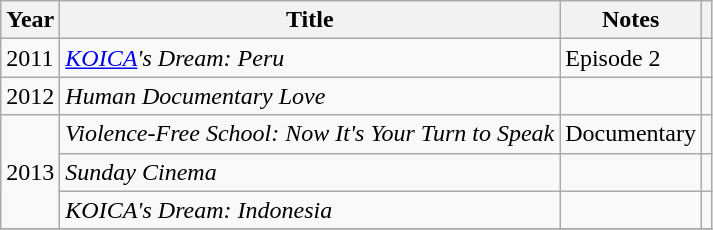<table class="wikitable sortable">
<tr>
<th>Year</th>
<th>Title</th>
<th class="unsortable">Notes</th>
<th></th>
</tr>
<tr>
<td>2011</td>
<td><em><a href='#'>KOICA</a>'s Dream: Peru</em></td>
<td>Episode 2</td>
<td></td>
</tr>
<tr>
<td>2012</td>
<td><em>Human Documentary Love</em></td>
<td></td>
<td></td>
</tr>
<tr>
<td rowspan=3>2013</td>
<td><em>Violence-Free School: Now It's Your Turn to Speak</em></td>
<td>Documentary</td>
<td></td>
</tr>
<tr>
<td><em>Sunday Cinema</em></td>
<td></td>
<td></td>
</tr>
<tr>
<td><em>KOICA's Dream: Indonesia</em></td>
<td></td>
<td></td>
</tr>
<tr>
</tr>
</table>
